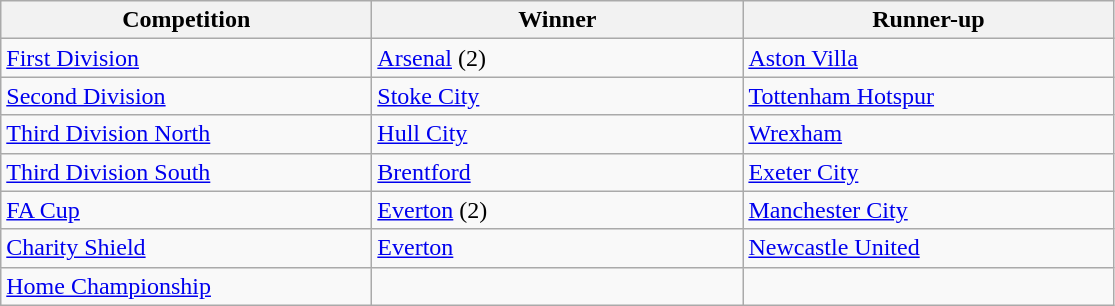<table class="wikitable">
<tr>
<th style="width:15em">Competition</th>
<th style="width:15em">Winner</th>
<th style="width:15em">Runner-up</th>
</tr>
<tr>
<td><a href='#'>First Division</a></td>
<td><a href='#'>Arsenal</a> (2)</td>
<td><a href='#'>Aston Villa</a></td>
</tr>
<tr>
<td><a href='#'>Second Division</a></td>
<td><a href='#'>Stoke City</a></td>
<td><a href='#'>Tottenham Hotspur</a></td>
</tr>
<tr>
<td><a href='#'>Third Division North</a></td>
<td><a href='#'>Hull City</a></td>
<td><a href='#'>Wrexham</a></td>
</tr>
<tr>
<td><a href='#'>Third Division South</a></td>
<td><a href='#'>Brentford</a></td>
<td><a href='#'>Exeter City</a></td>
</tr>
<tr>
<td><a href='#'>FA Cup</a></td>
<td><a href='#'>Everton</a> (2)</td>
<td><a href='#'>Manchester City</a></td>
</tr>
<tr>
<td><a href='#'>Charity Shield</a></td>
<td><a href='#'>Everton</a></td>
<td><a href='#'>Newcastle United</a></td>
</tr>
<tr>
<td><a href='#'>Home Championship</a></td>
<td></td>
<td></td>
</tr>
</table>
